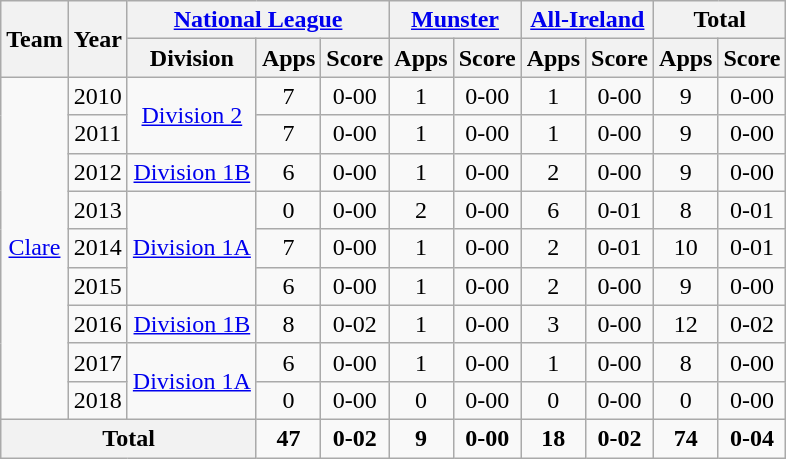<table class="wikitable" style="text-align:center">
<tr>
<th rowspan="2">Team</th>
<th rowspan="2">Year</th>
<th colspan="3"><a href='#'>National League</a></th>
<th colspan="2"><a href='#'>Munster</a></th>
<th colspan="2"><a href='#'>All-Ireland</a></th>
<th colspan="2">Total</th>
</tr>
<tr>
<th>Division</th>
<th>Apps</th>
<th>Score</th>
<th>Apps</th>
<th>Score</th>
<th>Apps</th>
<th>Score</th>
<th>Apps</th>
<th>Score</th>
</tr>
<tr>
<td rowspan="9"><a href='#'>Clare</a></td>
<td>2010</td>
<td rowspan="2"><a href='#'>Division 2</a></td>
<td>7</td>
<td>0-00</td>
<td>1</td>
<td>0-00</td>
<td>1</td>
<td>0-00</td>
<td>9</td>
<td>0-00</td>
</tr>
<tr>
<td>2011</td>
<td>7</td>
<td>0-00</td>
<td>1</td>
<td>0-00</td>
<td>1</td>
<td>0-00</td>
<td>9</td>
<td>0-00</td>
</tr>
<tr>
<td>2012</td>
<td rowspan="1"><a href='#'>Division 1B</a></td>
<td>6</td>
<td>0-00</td>
<td>1</td>
<td>0-00</td>
<td>2</td>
<td>0-00</td>
<td>9</td>
<td>0-00</td>
</tr>
<tr>
<td>2013</td>
<td rowspan="3"><a href='#'>Division 1A</a></td>
<td>0</td>
<td>0-00</td>
<td>2</td>
<td>0-00</td>
<td>6</td>
<td>0-01</td>
<td>8</td>
<td>0-01</td>
</tr>
<tr>
<td>2014</td>
<td>7</td>
<td>0-00</td>
<td>1</td>
<td>0-00</td>
<td>2</td>
<td>0-01</td>
<td>10</td>
<td>0-01</td>
</tr>
<tr>
<td>2015</td>
<td>6</td>
<td>0-00</td>
<td>1</td>
<td>0-00</td>
<td>2</td>
<td>0-00</td>
<td>9</td>
<td>0-00</td>
</tr>
<tr>
<td>2016</td>
<td rowspan="1"><a href='#'>Division 1B</a></td>
<td>8</td>
<td>0-02</td>
<td>1</td>
<td>0-00</td>
<td>3</td>
<td>0-00</td>
<td>12</td>
<td>0-02</td>
</tr>
<tr>
<td>2017</td>
<td rowspan="2"><a href='#'>Division 1A</a></td>
<td>6</td>
<td>0-00</td>
<td>1</td>
<td>0-00</td>
<td>1</td>
<td>0-00</td>
<td>8</td>
<td>0-00</td>
</tr>
<tr>
<td>2018</td>
<td>0</td>
<td>0-00</td>
<td>0</td>
<td>0-00</td>
<td>0</td>
<td>0-00</td>
<td>0</td>
<td>0-00</td>
</tr>
<tr>
<th colspan="3">Total</th>
<td><strong>47</strong></td>
<td><strong>0-02</strong></td>
<td><strong>9</strong></td>
<td><strong>0-00</strong></td>
<td><strong>18</strong></td>
<td><strong>0-02</strong></td>
<td><strong>74</strong></td>
<td><strong>0-04</strong></td>
</tr>
</table>
